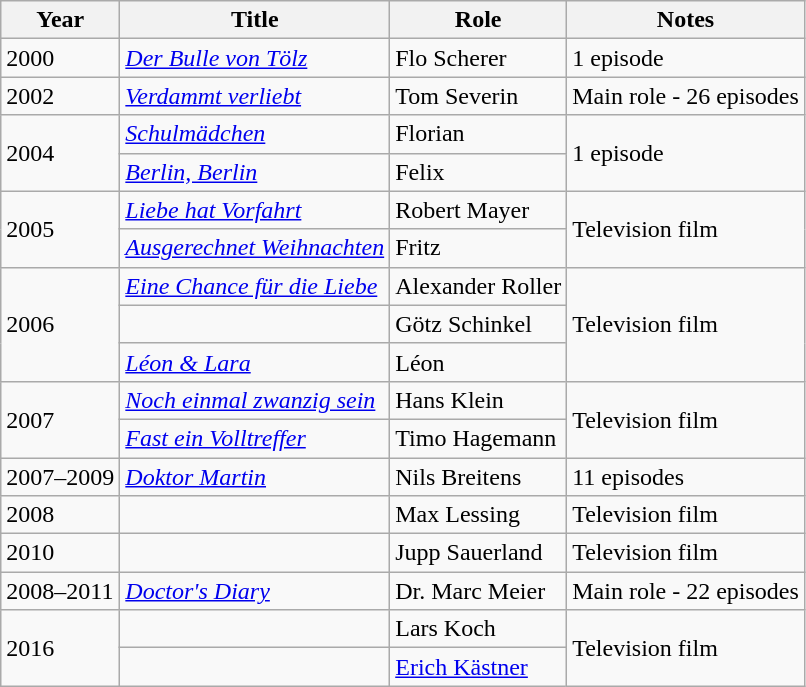<table class="wikitable sortable">
<tr>
<th>Year</th>
<th>Title</th>
<th>Role</th>
<th class="unsortable">Notes</th>
</tr>
<tr>
<td>2000</td>
<td><em><a href='#'>Der Bulle von Tölz</a></em></td>
<td>Flo Scherer</td>
<td>1 episode</td>
</tr>
<tr>
<td>2002</td>
<td><em><a href='#'>Verdammt verliebt</a></em></td>
<td>Tom Severin</td>
<td>Main role - 26 episodes</td>
</tr>
<tr>
<td rowspan=2>2004</td>
<td><em><a href='#'>Schulmädchen</a></em></td>
<td>Florian</td>
<td rowspan=2>1 episode</td>
</tr>
<tr>
<td><em><a href='#'>Berlin, Berlin</a></em></td>
<td>Felix</td>
</tr>
<tr>
<td rowspan=2>2005</td>
<td><em><a href='#'>Liebe hat Vorfahrt</a></em></td>
<td>Robert Mayer</td>
<td rowspan=2>Television film</td>
</tr>
<tr>
<td><em><a href='#'>Ausgerechnet Weihnachten</a></em></td>
<td>Fritz</td>
</tr>
<tr>
<td rowspan=3>2006</td>
<td><em><a href='#'>Eine Chance für die Liebe</a></em></td>
<td>Alexander Roller</td>
<td rowspan=3>Television film</td>
</tr>
<tr>
<td><em></em></td>
<td>Götz Schinkel</td>
</tr>
<tr>
<td><em><a href='#'>Léon & Lara</a></em></td>
<td>Léon</td>
</tr>
<tr>
<td rowspan=2>2007</td>
<td><em><a href='#'>Noch einmal zwanzig sein</a></em></td>
<td>Hans Klein</td>
<td rowspan=2>Television film</td>
</tr>
<tr>
<td><em><a href='#'>Fast ein Volltreffer</a></em></td>
<td>Timo Hagemann</td>
</tr>
<tr>
<td>2007–2009</td>
<td><em><a href='#'>Doktor Martin</a></em></td>
<td>Nils Breitens</td>
<td>11 episodes</td>
</tr>
<tr>
<td>2008</td>
<td><em></em></td>
<td>Max Lessing</td>
<td>Television film</td>
</tr>
<tr>
<td>2010</td>
<td><em></em></td>
<td>Jupp Sauerland</td>
<td>Television film</td>
</tr>
<tr>
<td>2008–2011</td>
<td><em><a href='#'>Doctor's Diary</a></em></td>
<td>Dr. Marc Meier</td>
<td>Main role - 22 episodes</td>
</tr>
<tr>
<td rowspan=2>2016</td>
<td><em></em></td>
<td>Lars Koch</td>
<td rowspan=2>Television film</td>
</tr>
<tr>
<td><em></em></td>
<td><a href='#'>Erich Kästner</a></td>
</tr>
</table>
